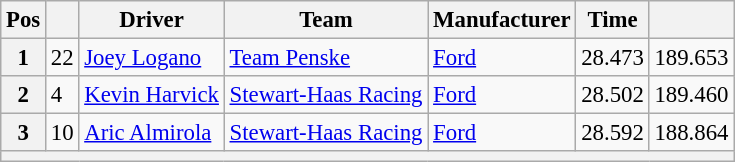<table class="wikitable" style="font-size:95%">
<tr>
<th>Pos</th>
<th></th>
<th>Driver</th>
<th>Team</th>
<th>Manufacturer</th>
<th>Time</th>
<th></th>
</tr>
<tr>
<th>1</th>
<td>22</td>
<td><a href='#'>Joey Logano</a></td>
<td><a href='#'>Team Penske</a></td>
<td><a href='#'>Ford</a></td>
<td>28.473</td>
<td>189.653</td>
</tr>
<tr>
<th>2</th>
<td>4</td>
<td><a href='#'>Kevin Harvick</a></td>
<td><a href='#'>Stewart-Haas Racing</a></td>
<td><a href='#'>Ford</a></td>
<td>28.502</td>
<td>189.460</td>
</tr>
<tr>
<th>3</th>
<td>10</td>
<td><a href='#'>Aric Almirola</a></td>
<td><a href='#'>Stewart-Haas Racing</a></td>
<td><a href='#'>Ford</a></td>
<td>28.592</td>
<td>188.864</td>
</tr>
<tr>
<th colspan="7"></th>
</tr>
</table>
